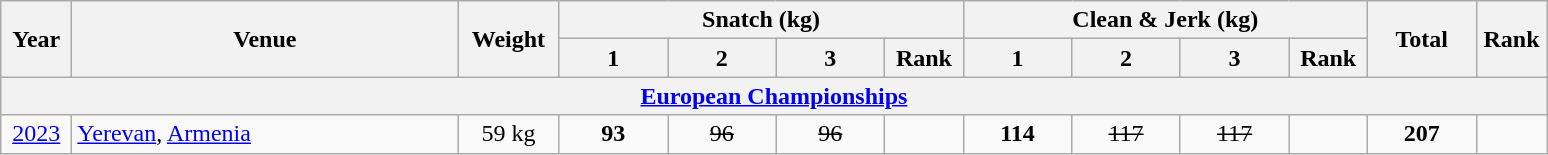<table class = "wikitable" style="text-align:center;">
<tr>
<th rowspan=2 width=40>Year</th>
<th rowspan=2 width=250>Venue</th>
<th rowspan=2 width=60>Weight</th>
<th colspan=4>Snatch (kg)</th>
<th colspan=4>Clean & Jerk (kg)</th>
<th rowspan=2 width=65>Total</th>
<th rowspan=2 width=40>Rank</th>
</tr>
<tr>
<th width=65>1</th>
<th width=65>2</th>
<th width=65>3</th>
<th width=45>Rank</th>
<th width=65>1</th>
<th width=65>2</th>
<th width=65>3</th>
<th width=45>Rank</th>
</tr>
<tr>
<th colspan=13><a href='#'>European Championships</a></th>
</tr>
<tr>
<td><a href='#'>2023</a></td>
<td align=left> <a href='#'>Yerevan</a>, <a href='#'>Armenia</a></td>
<td>59 kg</td>
<td><strong>93</strong></td>
<td><s>96</s></td>
<td><s>96</s></td>
<td></td>
<td><strong>114</strong></td>
<td><s>117</s></td>
<td><s>117</s></td>
<td></td>
<td><strong>207</strong></td>
<td></td>
</tr>
</table>
